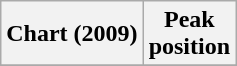<table class="wikitable plainrowheaders">
<tr>
<th scope="col">Chart (2009)</th>
<th scope="col">Peak<br>position</th>
</tr>
<tr>
</tr>
</table>
